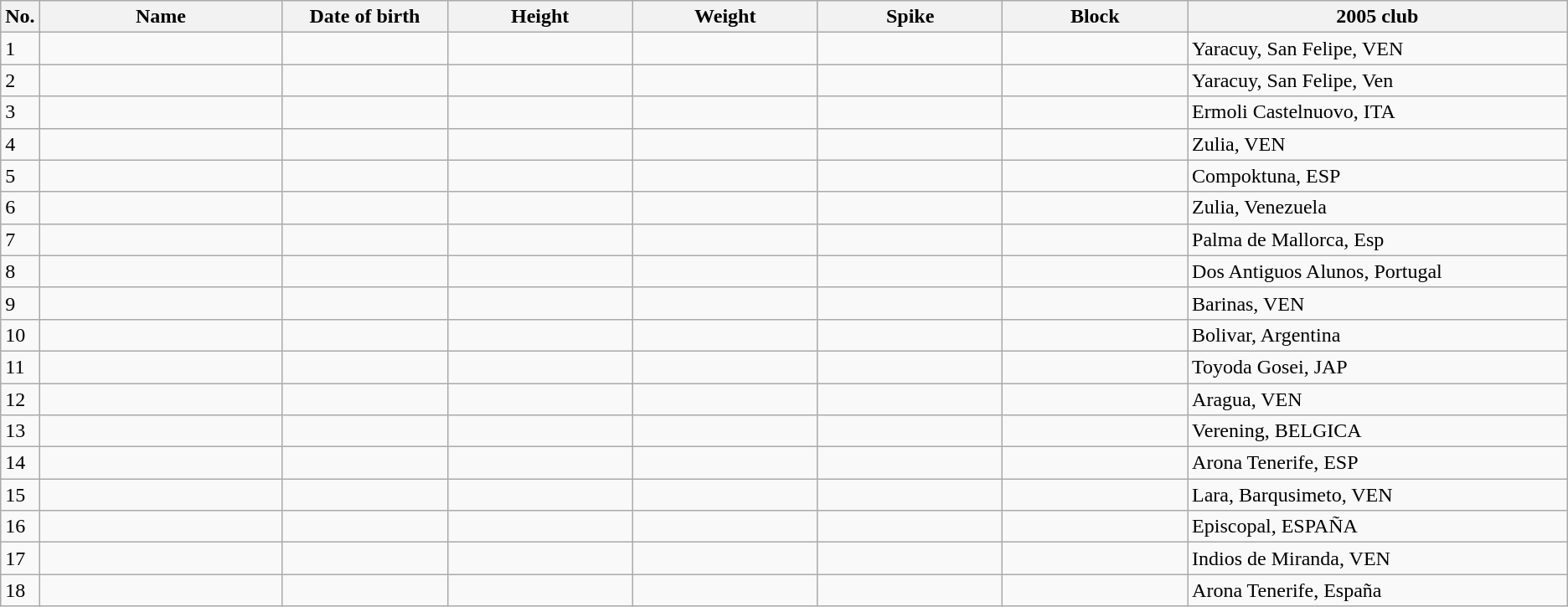<table class="wikitable sortable" style=font-size:100%; text-align:center;>
<tr>
<th>No.</th>
<th style=width:12em>Name</th>
<th style=width:8em>Date of birth</th>
<th style=width:9em>Height</th>
<th style=width:9em>Weight</th>
<th style=width:9em>Spike</th>
<th style=width:9em>Block</th>
<th style=width:19em>2005 club</th>
</tr>
<tr>
<td>1</td>
<td align=left></td>
<td align=right></td>
<td></td>
<td></td>
<td></td>
<td></td>
<td align=left>Yaracuy, San Felipe, VEN</td>
</tr>
<tr>
<td>2</td>
<td align=left></td>
<td align=right></td>
<td></td>
<td></td>
<td></td>
<td></td>
<td align=left>Yaracuy, San Felipe, Ven</td>
</tr>
<tr>
<td>3</td>
<td align=left></td>
<td align=right></td>
<td></td>
<td></td>
<td></td>
<td></td>
<td align=left>Ermoli Castelnuovo, ITA</td>
</tr>
<tr>
<td>4</td>
<td align=left></td>
<td align=right></td>
<td></td>
<td></td>
<td></td>
<td></td>
<td align=left>Zulia, VEN</td>
</tr>
<tr>
<td>5</td>
<td align=left></td>
<td align=right></td>
<td></td>
<td></td>
<td></td>
<td></td>
<td align=left>Compoktuna, ESP</td>
</tr>
<tr>
<td>6</td>
<td align=left></td>
<td align=right></td>
<td></td>
<td></td>
<td></td>
<td></td>
<td align=left>Zulia, Venezuela</td>
</tr>
<tr>
<td>7</td>
<td align=left></td>
<td align=right></td>
<td></td>
<td></td>
<td></td>
<td></td>
<td align=left>Palma de Mallorca, Esp</td>
</tr>
<tr>
<td>8</td>
<td align=left></td>
<td align=right></td>
<td></td>
<td></td>
<td></td>
<td></td>
<td align=left>Dos Antiguos Alunos, Portugal</td>
</tr>
<tr>
<td>9</td>
<td align=left></td>
<td align=right></td>
<td></td>
<td></td>
<td></td>
<td></td>
<td align=left>Barinas, VEN</td>
</tr>
<tr>
<td>10</td>
<td align=left></td>
<td align=right></td>
<td></td>
<td></td>
<td></td>
<td></td>
<td align=left>Bolivar, Argentina</td>
</tr>
<tr>
<td>11</td>
<td align=left></td>
<td align=right></td>
<td></td>
<td></td>
<td></td>
<td></td>
<td align=left>Toyoda Gosei, JAP</td>
</tr>
<tr>
<td>12</td>
<td align=left></td>
<td align=right></td>
<td></td>
<td></td>
<td></td>
<td></td>
<td align=left>Aragua, VEN</td>
</tr>
<tr>
<td>13</td>
<td align=left></td>
<td align=right></td>
<td></td>
<td></td>
<td></td>
<td></td>
<td align=left>Verening, BELGICA</td>
</tr>
<tr>
<td>14</td>
<td align=left></td>
<td align=right></td>
<td></td>
<td></td>
<td></td>
<td></td>
<td align=left>Arona Tenerife, ESP</td>
</tr>
<tr>
<td>15</td>
<td align=left></td>
<td align=right></td>
<td></td>
<td></td>
<td></td>
<td></td>
<td align=left>Lara, Barqusimeto, VEN</td>
</tr>
<tr>
<td>16</td>
<td align=left></td>
<td align=right></td>
<td></td>
<td></td>
<td></td>
<td></td>
<td align=left>Episcopal, ESPAÑA</td>
</tr>
<tr>
<td>17</td>
<td align=left></td>
<td align=right></td>
<td></td>
<td></td>
<td></td>
<td></td>
<td align=left>Indios de Miranda, VEN</td>
</tr>
<tr>
<td>18</td>
<td align=left></td>
<td align=right></td>
<td></td>
<td></td>
<td></td>
<td></td>
<td align=left>Arona Tenerife, España</td>
</tr>
</table>
